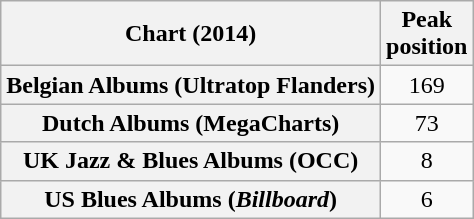<table class="wikitable sortable plainrowheaders" style="text-align:center">
<tr>
<th scope="col">Chart (2014)</th>
<th scope="col">Peak<br>position</th>
</tr>
<tr>
<th scope="row">Belgian Albums (Ultratop Flanders)</th>
<td>169</td>
</tr>
<tr>
<th scope="row">Dutch Albums (MegaCharts)</th>
<td>73</td>
</tr>
<tr>
<th scope="row">UK Jazz & Blues Albums (OCC)</th>
<td>8</td>
</tr>
<tr>
<th scope="row">US Blues Albums (<em>Billboard</em>)</th>
<td>6</td>
</tr>
</table>
